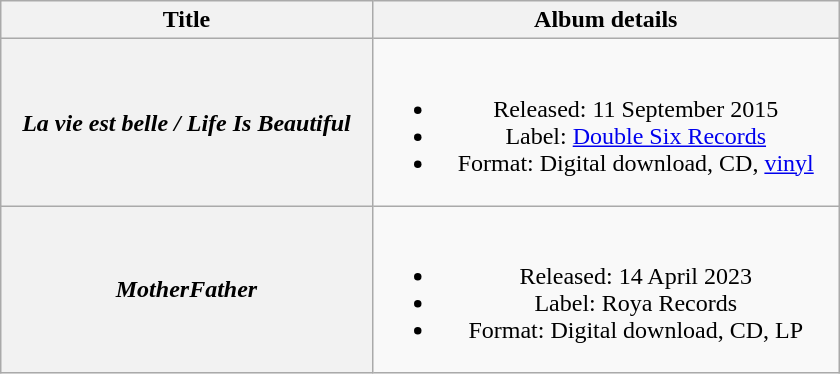<table class="wikitable plainrowheaders" style="text-align:center; width:35em;">
<tr>
<th>Title</th>
<th>Album details</th>
</tr>
<tr>
<th scope="row"><em>La vie est belle / Life Is Beautiful</em></th>
<td><br><ul><li>Released: 11 September 2015</li><li>Label: <a href='#'>Double Six Records</a></li><li>Format: Digital download, CD, <a href='#'>vinyl</a></li></ul></td>
</tr>
<tr>
<th scope="row"><em>MotherFather</em></th>
<td><br><ul><li>Released: 14 April 2023</li><li>Label: Roya Records</li><li>Format: Digital download, CD, LP</li></ul></td>
</tr>
</table>
